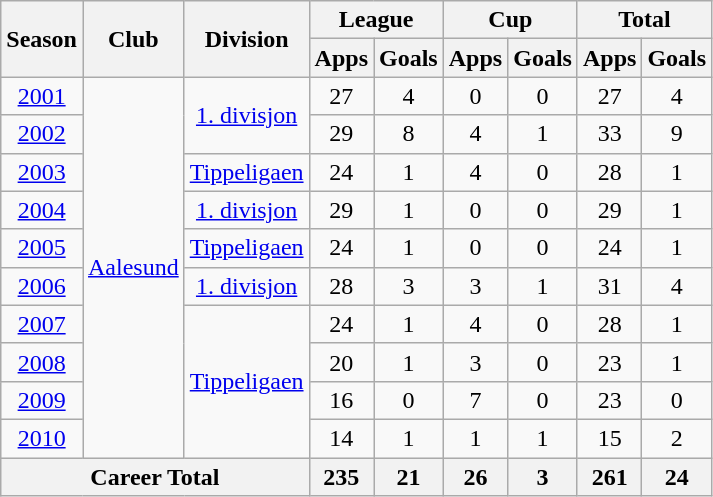<table class="wikitable" style="text-align: center;">
<tr>
<th rowspan="2">Season</th>
<th rowspan="2">Club</th>
<th rowspan="2">Division</th>
<th colspan="2">League</th>
<th colspan="2">Cup</th>
<th colspan="2">Total</th>
</tr>
<tr>
<th>Apps</th>
<th>Goals</th>
<th>Apps</th>
<th>Goals</th>
<th>Apps</th>
<th>Goals</th>
</tr>
<tr>
<td><a href='#'>2001</a></td>
<td rowspan="10" valign="center"><a href='#'>Aalesund</a></td>
<td rowspan="2" valign="center"><a href='#'>1. divisjon</a></td>
<td>27</td>
<td>4</td>
<td>0</td>
<td>0</td>
<td>27</td>
<td>4</td>
</tr>
<tr>
<td><a href='#'>2002</a></td>
<td>29</td>
<td>8</td>
<td>4</td>
<td>1</td>
<td>33</td>
<td>9</td>
</tr>
<tr>
<td><a href='#'>2003</a></td>
<td rowspan="1" valign="center"><a href='#'>Tippeligaen</a></td>
<td>24</td>
<td>1</td>
<td>4</td>
<td>0</td>
<td>28</td>
<td>1</td>
</tr>
<tr>
<td><a href='#'>2004</a></td>
<td rowspan="1" valign="center"><a href='#'>1. divisjon</a></td>
<td>29</td>
<td>1</td>
<td>0</td>
<td>0</td>
<td>29</td>
<td>1</td>
</tr>
<tr>
<td><a href='#'>2005</a></td>
<td rowspan="1" valign="center"><a href='#'>Tippeligaen</a></td>
<td>24</td>
<td>1</td>
<td>0</td>
<td>0</td>
<td>24</td>
<td>1</td>
</tr>
<tr>
<td><a href='#'>2006</a></td>
<td rowspan="1" valign="center"><a href='#'>1. divisjon</a></td>
<td>28</td>
<td>3</td>
<td>3</td>
<td>1</td>
<td>31</td>
<td>4</td>
</tr>
<tr>
<td><a href='#'>2007</a></td>
<td rowspan="4" valign="center"><a href='#'>Tippeligaen</a></td>
<td>24</td>
<td>1</td>
<td>4</td>
<td>0</td>
<td>28</td>
<td>1</td>
</tr>
<tr>
<td><a href='#'>2008</a></td>
<td>20</td>
<td>1</td>
<td>3</td>
<td>0</td>
<td>23</td>
<td>1</td>
</tr>
<tr>
<td><a href='#'>2009</a></td>
<td>16</td>
<td>0</td>
<td>7</td>
<td>0</td>
<td>23</td>
<td>0</td>
</tr>
<tr>
<td><a href='#'>2010</a></td>
<td>14</td>
<td>1</td>
<td>1</td>
<td>1</td>
<td>15</td>
<td>2</td>
</tr>
<tr>
<th colspan="3">Career Total</th>
<th>235</th>
<th>21</th>
<th>26</th>
<th>3</th>
<th>261</th>
<th>24</th>
</tr>
</table>
